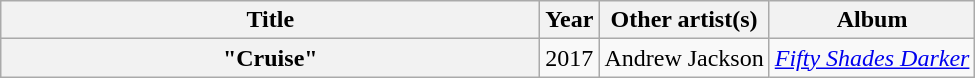<table class="wikitable plainrowheaders" style="text-align:center;">
<tr>
<th scope="col" style="width:22em;">Title</th>
<th scope="col" style="width:1em;">Year</th>
<th scope="col">Other artist(s)</th>
<th scope="col">Album</th>
</tr>
<tr>
<th scope="row">"Cruise"</th>
<td>2017</td>
<td>Andrew Jackson</td>
<td><em><a href='#'>Fifty Shades Darker</a></em></td>
</tr>
</table>
